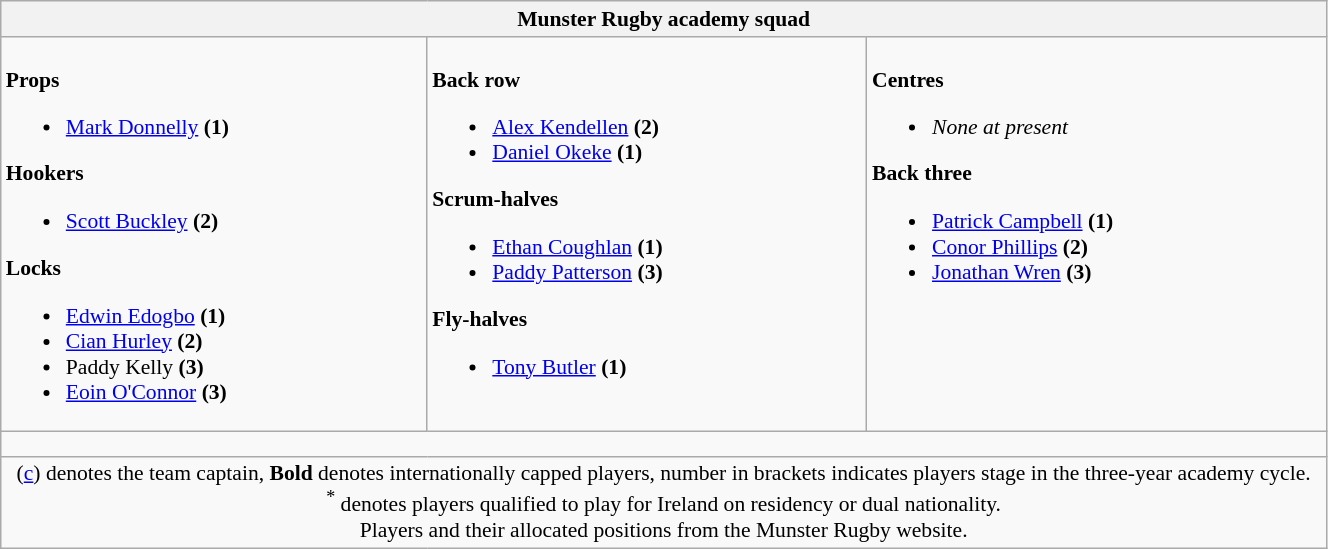<table class="wikitable" style="text-align:left; font-size:90%; width:70%">
<tr>
<th colspan="100%">Munster Rugby academy squad</th>
</tr>
<tr valign="top">
<td><br><strong>Props</strong><ul><li> <a href='#'>Mark Donnelly</a> <strong>(1)</strong></li></ul><strong>Hookers</strong><ul><li> <a href='#'>Scott Buckley</a> <strong>(2)</strong></li></ul><strong>Locks</strong><ul><li> <a href='#'>Edwin Edogbo</a> <strong>(1)</strong></li><li> <a href='#'>Cian Hurley</a> <strong>(2)</strong></li><li> Paddy Kelly <strong>(3)</strong></li><li> <a href='#'>Eoin O'Connor</a> <strong>(3)</strong></li></ul></td>
<td><br><strong>Back row</strong><ul><li> <a href='#'>Alex Kendellen</a> <strong>(2)</strong></li><li> <a href='#'>Daniel Okeke</a> <strong>(1)</strong></li></ul><strong>Scrum-halves</strong><ul><li> <a href='#'>Ethan Coughlan</a> <strong>(1)</strong></li><li> <a href='#'>Paddy Patterson</a> <strong>(3)</strong></li></ul><strong>Fly-halves</strong><ul><li> <a href='#'>Tony Butler</a> <strong>(1)</strong></li></ul></td>
<td><br><strong>Centres</strong><ul><li><em>None at present</em></li></ul><strong>Back three</strong><ul><li> <a href='#'>Patrick Campbell</a> <strong>(1)</strong></li><li> <a href='#'>Conor Phillips</a> <strong>(2)</strong></li><li> <a href='#'>Jonathan Wren</a> <strong>(3)</strong></li></ul></td>
</tr>
<tr>
<td colspan="100%" style="height: 10px;"></td>
</tr>
<tr>
<td colspan="100%" style="text-align:center;">(<a href='#'>c</a>) denotes the team captain, <strong>Bold</strong> denotes internationally capped players, number in brackets indicates players stage in the three-year academy cycle. <br> <sup>*</sup> denotes players qualified to play for Ireland on residency or dual nationality. <br> Players and their allocated positions from the Munster Rugby website.</td>
</tr>
</table>
